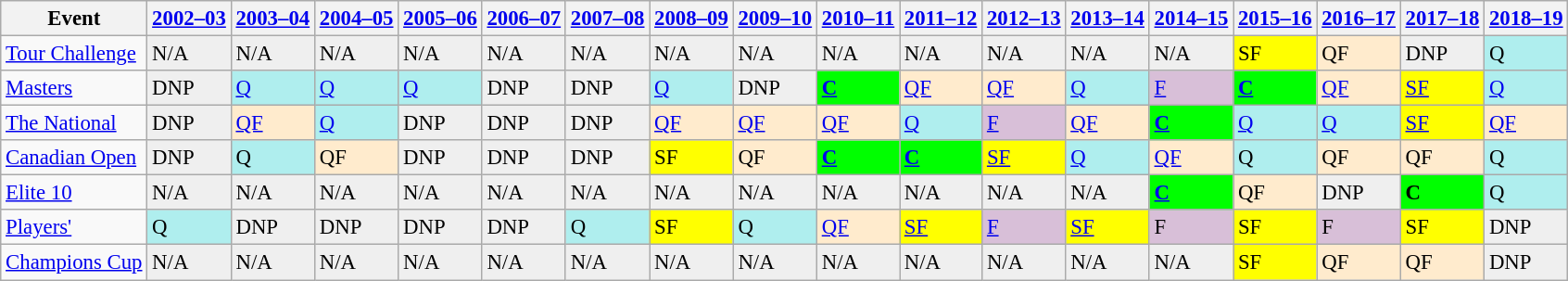<table class="wikitable" style="font-size:95%;">
<tr>
<th>Event</th>
<th><a href='#'>2002–03</a></th>
<th><a href='#'>2003–04</a></th>
<th><a href='#'>2004–05</a></th>
<th><a href='#'>2005–06</a></th>
<th><a href='#'>2006–07</a></th>
<th><a href='#'>2007–08</a></th>
<th><a href='#'>2008–09</a></th>
<th><a href='#'>2009–10</a></th>
<th><a href='#'>2010–11</a></th>
<th><a href='#'>2011–12</a></th>
<th><a href='#'>2012–13</a></th>
<th><a href='#'>2013–14</a></th>
<th><a href='#'>2014–15</a></th>
<th><a href='#'>2015–16</a></th>
<th><a href='#'>2016–17</a></th>
<th><a href='#'>2017–18</a></th>
<th><a href='#'>2018–19</a></th>
</tr>
<tr>
<td><a href='#'>Tour Challenge</a></td>
<td style="background:#EFEFEF;">N/A</td>
<td style="background:#EFEFEF;">N/A</td>
<td style="background:#EFEFEF;">N/A</td>
<td style="background:#EFEFEF;">N/A</td>
<td style="background:#EFEFEF;">N/A</td>
<td style="background:#EFEFEF;">N/A</td>
<td style="background:#EFEFEF;">N/A</td>
<td style="background:#EFEFEF;">N/A</td>
<td style="background:#EFEFEF;">N/A</td>
<td style="background:#EFEFEF;">N/A</td>
<td style="background:#EFEFEF;">N/A</td>
<td style="background:#EFEFEF;">N/A</td>
<td style="background:#EFEFEF;">N/A</td>
<td style="background:yellow;">SF</td>
<td style="background:#ffebcd;">QF</td>
<td style="background:#EFEFEF;">DNP</td>
<td style="background:#afeeee;">Q</td>
</tr>
<tr>
<td><a href='#'>Masters</a></td>
<td style="background:#EFEFEF;">DNP</td>
<td style="background:#afeeee;"><a href='#'>Q</a></td>
<td style="background:#afeeee;"><a href='#'>Q</a></td>
<td style="background:#afeeee;"><a href='#'>Q</a></td>
<td style="background:#EFEFEF;">DNP</td>
<td style="background:#EFEFEF;">DNP</td>
<td style="background:#afeeee;"><a href='#'>Q</a></td>
<td style="background:#EFEFEF;">DNP</td>
<td style="background:#00ff00;"><strong><a href='#'>C</a></strong></td>
<td style="background:#ffebcd;"><a href='#'>QF</a></td>
<td style="background:#ffebcd;"><a href='#'>QF</a></td>
<td style="background:#afeeee;"><a href='#'>Q</a></td>
<td style="background:thistle;"><a href='#'>F</a></td>
<td style="background:#00ff00;"><a href='#'><strong>C</strong></a></td>
<td style="background:#ffebcd;"><a href='#'>QF</a></td>
<td style="background:yellow;"><a href='#'>SF</a></td>
<td style="background:#afeeee;"><a href='#'>Q</a></td>
</tr>
<tr>
<td><a href='#'>The National</a></td>
<td style="background:#EFEFEF;">DNP</td>
<td style="background:#ffebcd;"><a href='#'>QF</a></td>
<td style="background:#afeeee;"><a href='#'>Q</a></td>
<td style="background:#EFEFEF;">DNP</td>
<td style="background:#EFEFEF;">DNP</td>
<td style="background:#EFEFEF;">DNP</td>
<td style="background:#ffebcd;"><a href='#'>QF</a></td>
<td style="background:#ffebcd;"><a href='#'>QF</a></td>
<td style="background:#ffebcd;"><a href='#'>QF</a></td>
<td style="background:#afeeee;"><a href='#'>Q</a></td>
<td style="background:thistle;"><a href='#'>F</a></td>
<td style="background:#ffebcd;"><a href='#'>QF</a></td>
<td style="background:#00ff00;"><strong><a href='#'>C</a></strong></td>
<td style="background:#afeeee;"><a href='#'>Q</a></td>
<td style="background:#afeeee;"><a href='#'>Q</a></td>
<td style="background:yellow;"><a href='#'>SF</a></td>
<td style="background:#ffebcd;"><a href='#'>QF</a></td>
</tr>
<tr>
<td><a href='#'>Canadian Open</a></td>
<td style="background:#EFEFEF;">DNP</td>
<td style="background:#afeeee;">Q</td>
<td style="background:#ffebcd;">QF</td>
<td style="background:#EFEFEF;">DNP</td>
<td style="background:#EFEFEF;">DNP</td>
<td style="background:#EFEFEF;">DNP</td>
<td style="background:yellow;">SF</td>
<td style="background:#ffebcd;">QF</td>
<td style="background:#00ff00;"><strong><a href='#'>C</a></strong></td>
<td style="background:#00ff00;"><strong><a href='#'>C</a></strong></td>
<td style="background:yellow;"><a href='#'>SF</a></td>
<td style="background:#afeeee;"><a href='#'>Q</a></td>
<td style="background:#ffebcd;"><a href='#'>QF</a></td>
<td style="background:#afeeee;">Q</td>
<td style="background:#ffebcd;">QF</td>
<td style="background:#ffebcd;">QF</td>
<td style="background:#afeeee;">Q</td>
</tr>
<tr>
<td><a href='#'>Elite 10</a></td>
<td style="background:#EFEFEF;">N/A</td>
<td style="background:#EFEFEF;">N/A</td>
<td style="background:#EFEFEF;">N/A</td>
<td style="background:#EFEFEF;">N/A</td>
<td style="background:#EFEFEF;">N/A</td>
<td style="background:#EFEFEF;">N/A</td>
<td style="background:#EFEFEF;">N/A</td>
<td style="background:#EFEFEF;">N/A</td>
<td style="background:#EFEFEF;">N/A</td>
<td style="background:#EFEFEF;">N/A</td>
<td style="background:#EFEFEF;">N/A</td>
<td style="background:#EFEFEF;">N/A</td>
<td style="background:#00ff00;"><strong><a href='#'>C</a></strong></td>
<td style="background:#ffebcd;">QF</td>
<td style="background:#EFEFEF;">DNP</td>
<td style="background:#00ff00;"><strong>C</strong></td>
<td style="background:#afeeee;">Q</td>
</tr>
<tr>
<td><a href='#'>Players'</a></td>
<td style="background:#afeeee;">Q</td>
<td style="background:#EFEFEF;">DNP</td>
<td style="background:#EFEFEF;">DNP</td>
<td style="background:#EFEFEF;">DNP</td>
<td style="background:#EFEFEF;">DNP</td>
<td style="background:#afeeee;">Q</td>
<td style="background:yellow;">SF</td>
<td style="background:#afeeee;">Q</td>
<td style="background:#ffebcd;"><a href='#'>QF</a></td>
<td style="background:yellow;"><a href='#'>SF</a></td>
<td style="background:thistle;"><a href='#'>F</a></td>
<td style="background:yellow;"><a href='#'>SF</a></td>
<td style="background:thistle;">F</td>
<td style="background:yellow;">SF</td>
<td style="background:thistle;">F</td>
<td style="background:yellow;">SF</td>
<td style="background:#EFEFEF;">DNP</td>
</tr>
<tr>
<td><a href='#'>Champions Cup</a></td>
<td style="background:#EFEFEF;">N/A</td>
<td style="background:#EFEFEF;">N/A</td>
<td style="background:#EFEFEF;">N/A</td>
<td style="background:#EFEFEF;">N/A</td>
<td style="background:#EFEFEF;">N/A</td>
<td style="background:#EFEFEF;">N/A</td>
<td style="background:#EFEFEF;">N/A</td>
<td style="background:#EFEFEF;">N/A</td>
<td style="background:#EFEFEF;">N/A</td>
<td style="background:#EFEFEF;">N/A</td>
<td style="background:#EFEFEF;">N/A</td>
<td style="background:#EFEFEF;">N/A</td>
<td style="background:#EFEFEF;">N/A</td>
<td style="background:yellow;">SF</td>
<td style="background:#ffebcd;">QF</td>
<td style="background:#ffebcd;">QF</td>
<td style="background:#EFEFEF;">DNP</td>
</tr>
</table>
